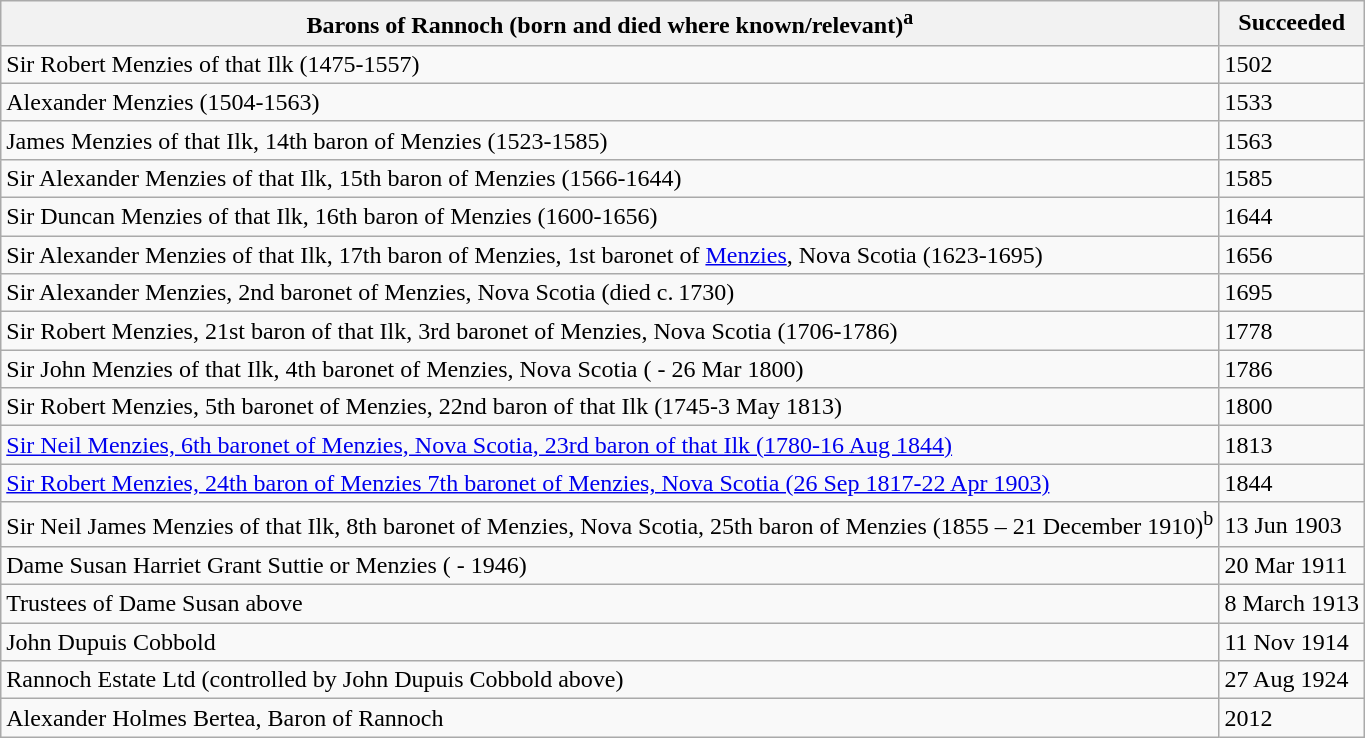<table class="wikitable">
<tr>
<th>Barons of Rannoch (born and died where known/relevant)<sup>a</sup></th>
<th>Succeeded</th>
</tr>
<tr>
<td>Sir Robert Menzies of that Ilk (1475-1557)</td>
<td>1502</td>
</tr>
<tr>
<td>Alexander Menzies (1504-1563)</td>
<td>1533</td>
</tr>
<tr>
<td>James Menzies of that Ilk, 14th baron of Menzies (1523-1585)</td>
<td>1563</td>
</tr>
<tr>
<td>Sir Alexander Menzies of that Ilk, 15th baron of Menzies (1566-1644)</td>
<td>1585</td>
</tr>
<tr>
<td>Sir Duncan Menzies of that Ilk, 16th baron of Menzies (1600-1656)</td>
<td>1644</td>
</tr>
<tr>
<td>Sir Alexander Menzies of that Ilk, 17th baron of Menzies, 1st baronet of <a href='#'>Menzies</a>, Nova Scotia (1623-1695)</td>
<td>1656</td>
</tr>
<tr>
<td>Sir Alexander Menzies, 2nd baronet of Menzies, Nova Scotia (died c. 1730)</td>
<td>1695</td>
</tr>
<tr>
<td>Sir Robert Menzies, 21st baron of that Ilk, 3rd baronet of Menzies, Nova Scotia (1706-1786)</td>
<td>1778</td>
</tr>
<tr>
<td>Sir John Menzies of that Ilk, 4th baronet of Menzies, Nova Scotia ( - 26 Mar 1800)</td>
<td>1786</td>
</tr>
<tr>
<td>Sir Robert Menzies, 5th baronet of Menzies, 22nd baron of that Ilk (1745-3 May 1813)</td>
<td>1800</td>
</tr>
<tr>
<td><a href='#'>Sir Neil Menzies, 6th baronet of Menzies, Nova Scotia, 23rd baron of that Ilk (1780-16 Aug 1844)</a></td>
<td>1813</td>
</tr>
<tr>
<td><a href='#'>Sir Robert Menzies, 24th baron of Menzies 7th baronet of Menzies, Nova Scotia (26 Sep 1817-22 Apr 1903)</a></td>
<td>1844</td>
</tr>
<tr>
<td>Sir Neil James Menzies of that Ilk, 8th baronet of Menzies, Nova Scotia, 25th baron of Menzies (1855 – 21 December 1910)<sup>b</sup></td>
<td>13 Jun 1903</td>
</tr>
<tr>
<td>Dame Susan Harriet Grant Suttie or Menzies ( - 1946)</td>
<td>20 Mar 1911</td>
</tr>
<tr>
<td>Trustees of Dame Susan above</td>
<td>8 March 1913</td>
</tr>
<tr>
<td>John Dupuis Cobbold</td>
<td>11 Nov 1914</td>
</tr>
<tr>
<td>Rannoch Estate Ltd (controlled by John Dupuis Cobbold above)</td>
<td>27 Aug 1924</td>
</tr>
<tr>
<td>Alexander Holmes Bertea, Baron of Rannoch </td>
<td>2012</td>
</tr>
</table>
